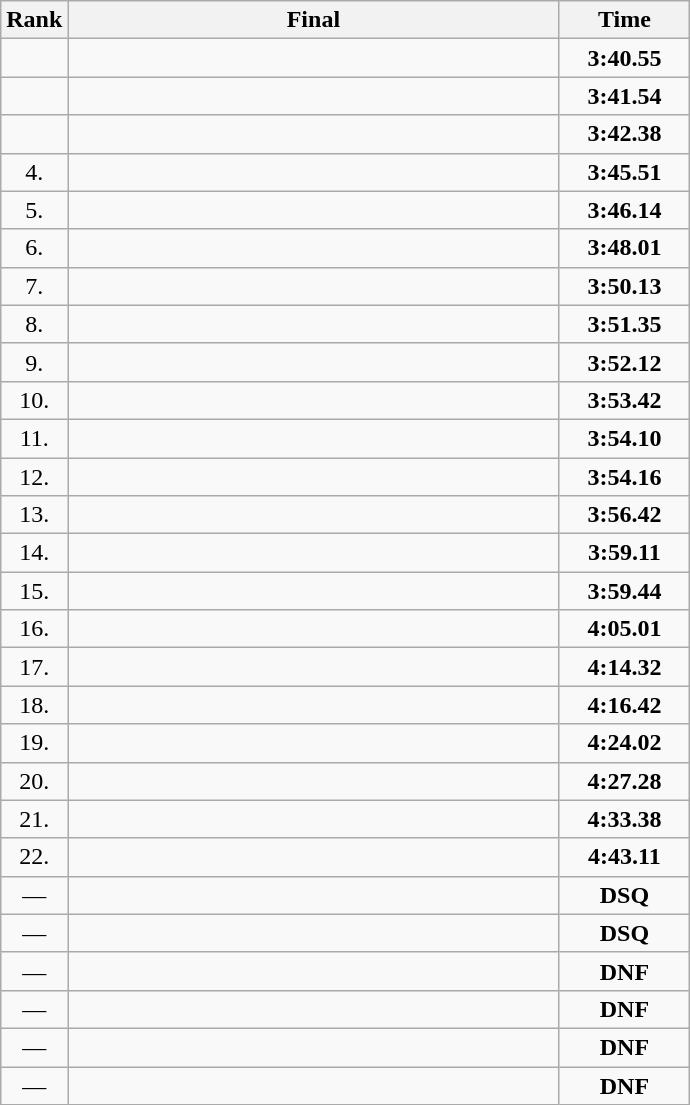<table class="wikitable" style="border-collapse: collapse; font-size: 100%;">
<tr>
<th>Rank</th>
<th style="width: 20em">Final</th>
<th style="width: 5em">Time</th>
</tr>
<tr>
<td align="center"></td>
<td></td>
<td align="center"><strong>3:40.55</strong></td>
</tr>
<tr>
<td align="center"></td>
<td></td>
<td align="center"><strong>3:41.54</strong></td>
</tr>
<tr>
<td align="center"></td>
<td></td>
<td align="center"><strong>3:42.38</strong></td>
</tr>
<tr>
<td align="center">4.</td>
<td></td>
<td align="center"><strong>3:45.51</strong></td>
</tr>
<tr>
<td align="center">5.</td>
<td></td>
<td align="center"><strong>3:46.14</strong></td>
</tr>
<tr>
<td align="center">6.</td>
<td></td>
<td align="center"><strong>3:48.01</strong></td>
</tr>
<tr>
<td align="center">7.</td>
<td></td>
<td align="center"><strong>3:50.13</strong></td>
</tr>
<tr>
<td align="center">8.</td>
<td></td>
<td align="center"><strong>3:51.35</strong></td>
</tr>
<tr>
<td align="center">9.</td>
<td></td>
<td align="center"><strong>3:52.12</strong></td>
</tr>
<tr>
<td align="center">10.</td>
<td></td>
<td align="center"><strong>3:53.42</strong></td>
</tr>
<tr>
<td align="center">11.</td>
<td></td>
<td align="center"><strong>3:54.10</strong></td>
</tr>
<tr>
<td align="center">12.</td>
<td></td>
<td align="center"><strong>3:54.16</strong></td>
</tr>
<tr>
<td align="center">13.</td>
<td></td>
<td align="center"><strong>3:56.42</strong></td>
</tr>
<tr>
<td align="center">14.</td>
<td></td>
<td align="center"><strong>3:59.11</strong></td>
</tr>
<tr>
<td align="center">15.</td>
<td></td>
<td align="center"><strong>3:59.44</strong></td>
</tr>
<tr>
<td align="center">16.</td>
<td></td>
<td align="center"><strong>4:05.01</strong></td>
</tr>
<tr>
<td align="center">17.</td>
<td></td>
<td align="center"><strong>4:14.32</strong></td>
</tr>
<tr>
<td align="center">18.</td>
<td></td>
<td align="center"><strong>4:16.42</strong></td>
</tr>
<tr>
<td align="center">19.</td>
<td></td>
<td align="center"><strong>4:24.02</strong></td>
</tr>
<tr>
<td align="center">20.</td>
<td></td>
<td align="center"><strong>4:27.28</strong></td>
</tr>
<tr>
<td align="center">21.</td>
<td></td>
<td align="center"><strong>4:33.38</strong></td>
</tr>
<tr>
<td align="center">22.</td>
<td></td>
<td align="center"><strong>4:43.11</strong></td>
</tr>
<tr>
<td align="center">—</td>
<td></td>
<td align="center"><strong>DSQ</strong></td>
</tr>
<tr>
<td align="center">—</td>
<td></td>
<td align="center"><strong>DSQ</strong></td>
</tr>
<tr>
<td align="center">—</td>
<td></td>
<td align="center"><strong>DNF</strong></td>
</tr>
<tr>
<td align="center">—</td>
<td></td>
<td align="center"><strong>DNF</strong></td>
</tr>
<tr>
<td align="center">—</td>
<td></td>
<td align="center"><strong>DNF</strong></td>
</tr>
<tr>
<td align="center">—</td>
<td></td>
<td align="center"><strong>DNF</strong></td>
</tr>
</table>
